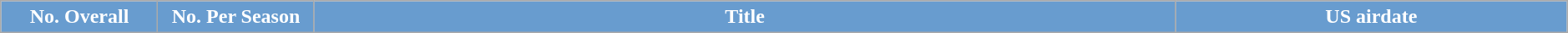<table class="wikitable plainrowheaders" style="width:99%; margin:auto;">
<tr>
<th style="background: #689CCF; color:#ffffff;" width="10%">No. Overall</th>
<th style="background: #689CCF; color:#ffffff;" width="10%">No. Per Season</th>
<th style="background: #689CCF; color:#ffffff;" width="55%">Title</th>
<th style="background: #689CCF; color:#ffffff;" width="25%">US airdate <br>	
	
	
	
	
	
	
	

		
	
	
	
	
	
	
	
</th>
</tr>
</table>
